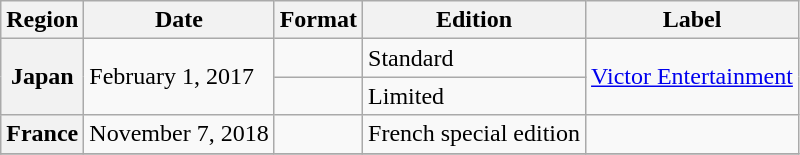<table class="wikitable plainrowheaders">
<tr>
<th scope="col">Region</th>
<th scope="col">Date</th>
<th scope="col">Format</th>
<th scope="col">Edition</th>
<th scope="col">Label</th>
</tr>
<tr>
<th scope="row" rowspan="2">Japan</th>
<td rowspan="2">February 1, 2017</td>
<td></td>
<td>Standard</td>
<td rowspan="2"><a href='#'>Victor Entertainment</a></td>
</tr>
<tr>
<td></td>
<td>Limited</td>
</tr>
<tr>
<th scope="row">France</th>
<td>November 7, 2018</td>
<td></td>
<td>French special edition</td>
<td></td>
</tr>
<tr>
</tr>
</table>
